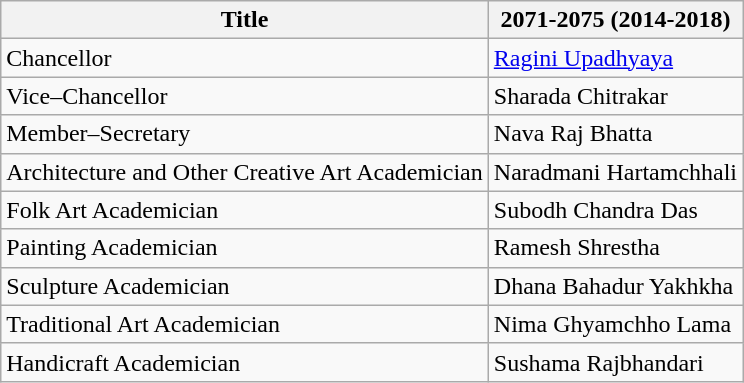<table class="wikitable">
<tr>
<th>Title</th>
<th>2071-2075 (2014-2018)</th>
</tr>
<tr>
<td>Chancellor</td>
<td><a href='#'>Ragini Upadhyaya</a></td>
</tr>
<tr>
<td>Vice–Chancellor</td>
<td>Sharada Chitrakar</td>
</tr>
<tr>
<td>Member–Secretary</td>
<td>Nava Raj Bhatta</td>
</tr>
<tr>
<td>Architecture and Other Creative Art Academician</td>
<td>Naradmani Hartamchhali</td>
</tr>
<tr>
<td>Folk Art Academician</td>
<td>Subodh Chandra Das</td>
</tr>
<tr>
<td>Painting Academician</td>
<td>Ramesh Shrestha</td>
</tr>
<tr>
<td>Sculpture Academician</td>
<td>Dhana Bahadur Yakhkha</td>
</tr>
<tr>
<td>Traditional Art Academician</td>
<td>Nima Ghyamchho Lama</td>
</tr>
<tr>
<td>Handicraft Academician</td>
<td>Sushama Rajbhandari</td>
</tr>
</table>
